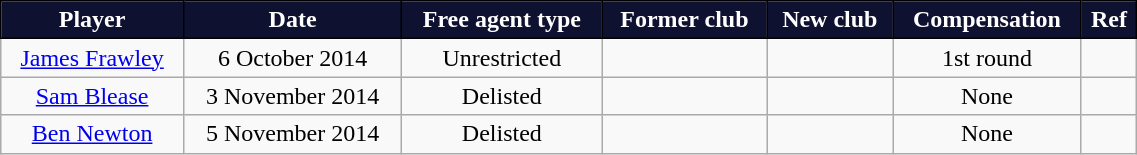<table class="wikitable sortable" style="text-align:center; font-size:100%; width:60%;">
<tr style="color:#FFFFFF;">
<th style="background:#0F1131; border: solid black 1px;">Player</th>
<th style="background:#0F1131; border: solid black 1px;">Date</th>
<th style="background:#0F1131; border: solid black 1px;">Free agent type</th>
<th style="background:#0F1131; border: solid black 1px;">Former club</th>
<th style="background:#0F1131; border: solid black 1px;">New club</th>
<th style="background:#0F1131; border: solid black 1px;">Compensation</th>
<th style="background:#0F1131; border: solid black 1px;">Ref</th>
</tr>
<tr>
<td><a href='#'>James Frawley</a></td>
<td>6 October 2014</td>
<td>Unrestricted</td>
<td></td>
<td></td>
<td>1st round</td>
<td></td>
</tr>
<tr>
<td><a href='#'>Sam Blease</a></td>
<td>3 November 2014</td>
<td>Delisted</td>
<td></td>
<td></td>
<td>None</td>
<td></td>
</tr>
<tr>
<td><a href='#'>Ben Newton</a></td>
<td>5 November 2014</td>
<td>Delisted</td>
<td></td>
<td></td>
<td>None</td>
<td></td>
</tr>
</table>
